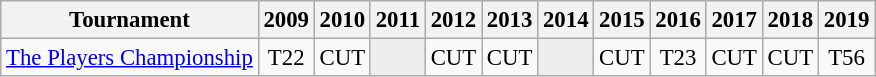<table class="wikitable" style="font-size:95%;text-align:center;">
<tr>
<th>Tournament</th>
<th>2009</th>
<th>2010</th>
<th>2011</th>
<th>2012</th>
<th>2013</th>
<th>2014</th>
<th>2015</th>
<th>2016</th>
<th>2017</th>
<th>2018</th>
<th>2019</th>
</tr>
<tr>
<td align=left><a href='#'>The Players Championship</a></td>
<td>T22</td>
<td>CUT</td>
<td style="background:#eeeeee;"></td>
<td>CUT</td>
<td>CUT</td>
<td style="background:#eeeeee;"></td>
<td>CUT</td>
<td>T23</td>
<td>CUT</td>
<td>CUT</td>
<td>T56</td>
</tr>
</table>
